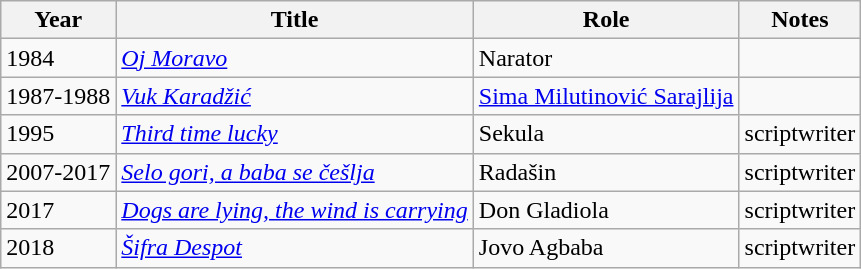<table class="wikitable sortable">
<tr>
<th>Year</th>
<th>Title</th>
<th>Role</th>
<th class="unsortable">Notes</th>
</tr>
<tr>
<td>1984</td>
<td><em><a href='#'>Oj Moravo</a></em></td>
<td>Narator</td>
<td></td>
</tr>
<tr>
<td>1987-1988</td>
<td><em><a href='#'>Vuk Karadžić</a></em></td>
<td><a href='#'>Sima Milutinović Sarajlija</a></td>
<td></td>
</tr>
<tr>
<td>1995</td>
<td><em><a href='#'>Third time lucky</a></em></td>
<td>Sekula</td>
<td>scriptwriter</td>
</tr>
<tr>
<td>2007-2017</td>
<td><em><a href='#'>Selo gori, a baba se češlja</a></em></td>
<td>Radašin</td>
<td>scriptwriter</td>
</tr>
<tr>
<td>2017</td>
<td><em><a href='#'>Dogs are lying, the wind is carrying</a></em></td>
<td>Don Gladiola</td>
<td>scriptwriter</td>
</tr>
<tr>
<td>2018</td>
<td><em><a href='#'>Šifra Despot</a></em></td>
<td>Jovo Agbaba</td>
<td>scriptwriter</td>
</tr>
</table>
